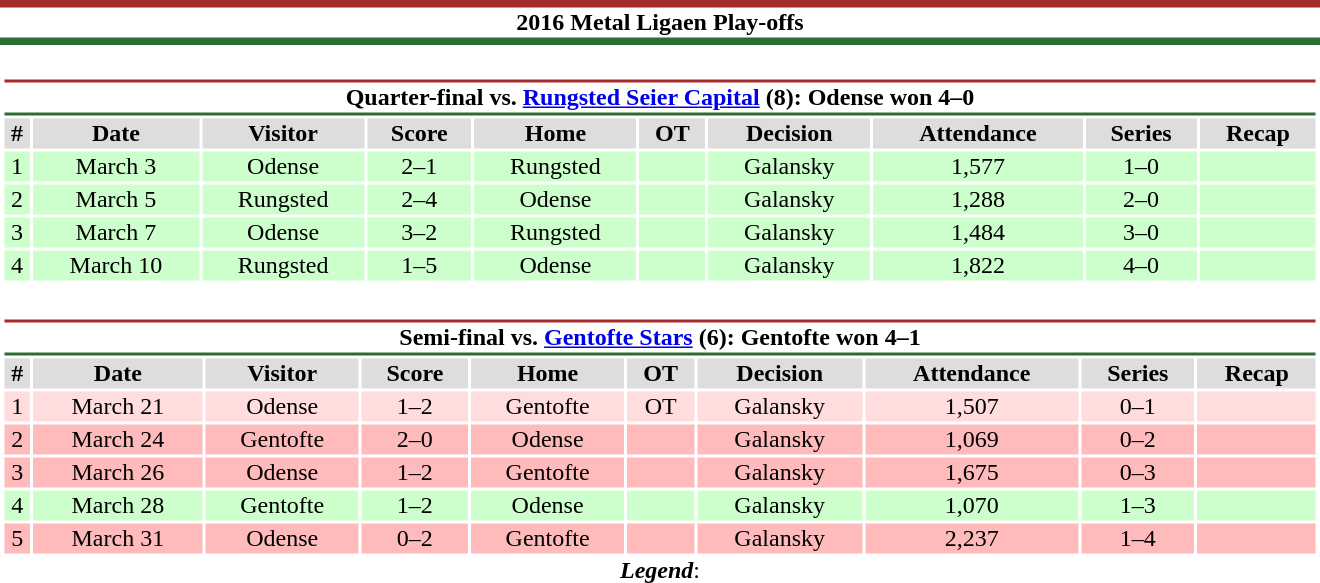<table class="toccolours" width=70% style="clear:both; margin:1.5em auto; text-align:center;">
<tr>
<th + style="background:#FFFFFF; border-top:#A52A2A 5px solid; border-bottom:#2C6D34 5px solid;">2016 Metal Ligaen Play-offs</th>
</tr>
<tr>
<td colspan=10><br><table class="toccolours collapsible collapsed" width=100%>
<tr>
<th colspan=10 style="background:#FFFFFF; border-top:#A52A2A 2px solid; border-bottom:#2C6D34 2px solid;">Quarter-final vs. <a href='#'>Rungsted Seier Capital</a> (8): Odense won 4–0</th>
</tr>
<tr align="center" bgcolor="#dddddd">
<th>#</th>
<th>Date</th>
<th>Visitor</th>
<th>Score</th>
<th>Home</th>
<th>OT</th>
<th>Decision</th>
<th>Attendance</th>
<th>Series</th>
<th>Recap</th>
</tr>
<tr style="text-align:center; background:#CCFFCC">
<td>1</td>
<td>March 3</td>
<td>Odense</td>
<td>2–1</td>
<td>Rungsted</td>
<td></td>
<td>Galansky</td>
<td>1,577</td>
<td>1–0</td>
<td></td>
</tr>
<tr style="text-align:center; background:#CCFFCC">
<td>2</td>
<td>March 5</td>
<td>Rungsted</td>
<td>2–4</td>
<td>Odense</td>
<td></td>
<td>Galansky</td>
<td>1,288</td>
<td>2–0</td>
<td></td>
</tr>
<tr style="text-align:center; background:#CCFFCC">
<td>3</td>
<td>March 7</td>
<td>Odense</td>
<td>3–2</td>
<td>Rungsted</td>
<td></td>
<td>Galansky</td>
<td>1,484</td>
<td>3–0</td>
<td></td>
</tr>
<tr style="text-align:center; background:#CCFFCC">
<td>4</td>
<td>March 10</td>
<td>Rungsted</td>
<td>1–5</td>
<td>Odense</td>
<td></td>
<td>Galansky</td>
<td>1,822</td>
<td>4–0</td>
<td></td>
</tr>
</table>
</td>
</tr>
<tr>
<td colspan=10><br><table class="toccolours collapsible collapsed" width=100%>
<tr>
<th colspan=10 style="background:#FFFFFF; border-top:#A52A2A 2px solid; border-bottom:#2C6D34 2px solid;">Semi-final vs. <a href='#'>Gentofte Stars</a> (6): Gentofte won 4–1</th>
</tr>
<tr align="center" bgcolor="#dddddd">
<th>#</th>
<th>Date</th>
<th>Visitor</th>
<th>Score</th>
<th>Home</th>
<th>OT</th>
<th>Decision</th>
<th>Attendance</th>
<th>Series</th>
<th>Recap</th>
</tr>
<tr style="text-align:center; background:#FFDDDD">
<td>1</td>
<td>March 21</td>
<td>Odense</td>
<td>1–2</td>
<td>Gentofte</td>
<td>OT</td>
<td>Galansky</td>
<td>1,507</td>
<td>0–1</td>
<td></td>
</tr>
<tr style="text-align:center; background:#FFBBBB">
<td>2</td>
<td>March 24</td>
<td>Gentofte</td>
<td>2–0</td>
<td>Odense</td>
<td></td>
<td>Galansky</td>
<td>1,069</td>
<td>0–2</td>
<td></td>
</tr>
<tr style="text-align:center; background:#FFBBBB">
<td>3</td>
<td>March 26</td>
<td>Odense</td>
<td>1–2</td>
<td>Gentofte</td>
<td></td>
<td>Galansky</td>
<td>1,675</td>
<td>0–3</td>
<td></td>
</tr>
<tr style="text-align:center; background:#CCFFCC">
<td>4</td>
<td>March 28</td>
<td>Gentofte</td>
<td>1–2</td>
<td>Odense</td>
<td></td>
<td>Galansky</td>
<td>1,070</td>
<td>1–3</td>
<td></td>
</tr>
<tr style="text-align:center; background:#FFBBBB">
<td>5</td>
<td>March 31</td>
<td>Odense</td>
<td>0–2</td>
<td>Gentofte</td>
<td></td>
<td>Galansky</td>
<td>2,237</td>
<td>1–4</td>
<td></td>
</tr>
</table>
<strong><em>Legend</em></strong>:



</td>
</tr>
</table>
